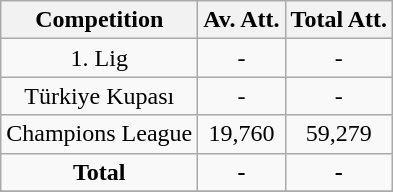<table class="wikitable" style="text-align: center">
<tr>
<th>Competition</th>
<th>Av. Att.</th>
<th>Total Att.</th>
</tr>
<tr>
<td>1. Lig</td>
<td>-</td>
<td>-</td>
</tr>
<tr>
<td>Türkiye Kupası</td>
<td>-</td>
<td>-</td>
</tr>
<tr>
<td>Champions League</td>
<td>19,760</td>
<td>59,279</td>
</tr>
<tr>
<td><strong>Total</strong></td>
<td><strong>-</strong></td>
<td><strong>-</strong></td>
</tr>
<tr>
</tr>
</table>
